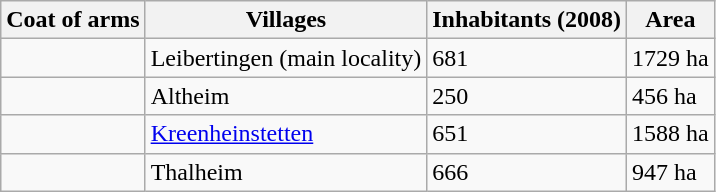<table class="wikitable">
<tr>
<th>Coat of arms</th>
<th>Villages</th>
<th>Inhabitants (2008)</th>
<th>Area</th>
</tr>
<tr>
<td></td>
<td>Leibertingen (main locality)</td>
<td>681</td>
<td>1729 ha</td>
</tr>
<tr>
<td></td>
<td>Altheim</td>
<td>250</td>
<td>456 ha</td>
</tr>
<tr>
<td></td>
<td><a href='#'>Kreenheinstetten</a></td>
<td>651</td>
<td>1588 ha</td>
</tr>
<tr>
<td></td>
<td>Thalheim</td>
<td>666</td>
<td>947 ha</td>
</tr>
</table>
